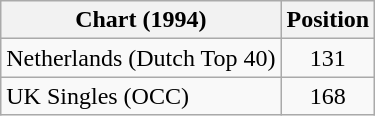<table class="wikitable">
<tr>
<th>Chart (1994)</th>
<th>Position</th>
</tr>
<tr>
<td>Netherlands (Dutch Top 40)</td>
<td align="center">131</td>
</tr>
<tr>
<td>UK Singles (OCC)</td>
<td align="center">168</td>
</tr>
</table>
